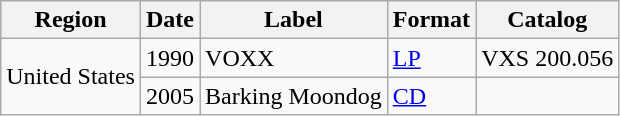<table class="wikitable">
<tr>
<th>Region</th>
<th>Date</th>
<th>Label</th>
<th>Format</th>
<th>Catalog</th>
</tr>
<tr>
<td rowspan="2">United States</td>
<td>1990</td>
<td>VOXX</td>
<td><a href='#'>LP</a></td>
<td>VXS 200.056</td>
</tr>
<tr>
<td>2005</td>
<td>Barking Moondog</td>
<td><a href='#'>CD</a></td>
</tr>
</table>
